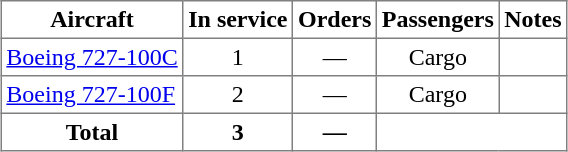<table class="toccolours" border="1" cellpadding="3" style="border-collapse:collapse; margin:1em auto;">
<tr bgcolor=>
<th>Aircraft</th>
<th>In service</th>
<th>Orders</th>
<th>Passengers</th>
<th>Notes</th>
</tr>
<tr>
<td><a href='#'>Boeing 727-100C</a></td>
<td align="center">1</td>
<td align="center">—</td>
<td align="center">Cargo</td>
<td></td>
</tr>
<tr>
<td><a href='#'>Boeing 727-100F</a></td>
<td align="center">2</td>
<td align="center">—</td>
<td align="center">Cargo</td>
<td></td>
</tr>
<tr>
<th>Total</th>
<th>3</th>
<th>—</th>
<th colspan="2"></th>
</tr>
</table>
